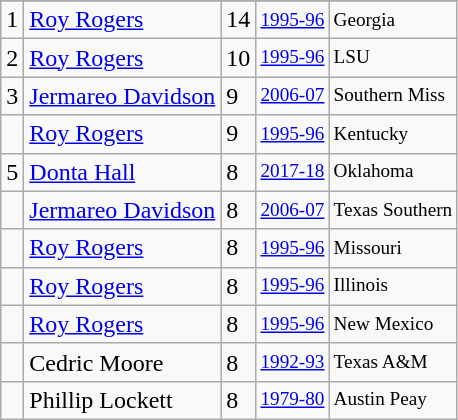<table class="wikitable">
<tr>
</tr>
<tr>
<td>1</td>
<td><a href='#'>Roy Rogers</a></td>
<td>14</td>
<td style="font-size:80%;"><a href='#'>1995-96</a></td>
<td style="font-size:80%;">Georgia</td>
</tr>
<tr>
<td>2</td>
<td><a href='#'>Roy Rogers</a></td>
<td>10</td>
<td style="font-size:80%;"><a href='#'>1995-96</a></td>
<td style="font-size:80%;">LSU</td>
</tr>
<tr>
<td>3</td>
<td><a href='#'>Jermareo Davidson</a></td>
<td>9</td>
<td style="font-size:80%;"><a href='#'>2006-07</a></td>
<td style="font-size:80%;">Southern Miss</td>
</tr>
<tr>
<td></td>
<td><a href='#'>Roy Rogers</a></td>
<td>9</td>
<td style="font-size:80%;"><a href='#'>1995-96</a></td>
<td style="font-size:80%;">Kentucky</td>
</tr>
<tr>
<td>5</td>
<td><a href='#'>Donta Hall</a></td>
<td>8</td>
<td style="font-size:80%;"><a href='#'>2017-18</a></td>
<td style="font-size:80%;">Oklahoma</td>
</tr>
<tr>
<td></td>
<td><a href='#'>Jermareo Davidson</a></td>
<td>8</td>
<td style="font-size:80%;"><a href='#'>2006-07</a></td>
<td style="font-size:80%;">Texas Southern</td>
</tr>
<tr>
<td></td>
<td><a href='#'>Roy Rogers</a></td>
<td>8</td>
<td style="font-size:80%;"><a href='#'>1995-96</a></td>
<td style="font-size:80%;">Missouri</td>
</tr>
<tr>
<td></td>
<td><a href='#'>Roy Rogers</a></td>
<td>8</td>
<td style="font-size:80%;"><a href='#'>1995-96</a></td>
<td style="font-size:80%;">Illinois</td>
</tr>
<tr>
<td></td>
<td><a href='#'>Roy Rogers</a></td>
<td>8</td>
<td style="font-size:80%;"><a href='#'>1995-96</a></td>
<td style="font-size:80%;">New Mexico</td>
</tr>
<tr>
<td></td>
<td>Cedric Moore</td>
<td>8</td>
<td style="font-size:80%;"><a href='#'>1992-93</a></td>
<td style="font-size:80%;">Texas A&M</td>
</tr>
<tr>
<td></td>
<td>Phillip Lockett</td>
<td>8</td>
<td style="font-size:80%;"><a href='#'>1979-80</a></td>
<td style="font-size:80%;">Austin Peay</td>
</tr>
</table>
